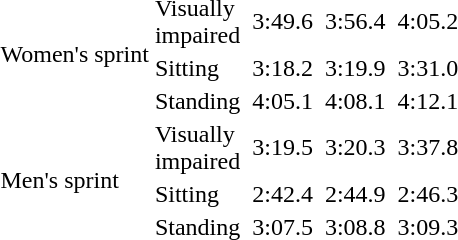<table>
<tr>
<td rowspan="3">Women's sprint<br></td>
<td>Visually<br>impaired</td>
<td></td>
<td>3:49.6</td>
<td></td>
<td>3:56.4</td>
<td></td>
<td>4:05.2</td>
</tr>
<tr>
<td>Sitting</td>
<td></td>
<td>3:18.2</td>
<td></td>
<td>3:19.9</td>
<td></td>
<td>3:31.0</td>
</tr>
<tr>
<td>Standing</td>
<td></td>
<td>4:05.1</td>
<td></td>
<td>4:08.1</td>
<td></td>
<td>4:12.1</td>
</tr>
<tr>
<td rowspan="3">Men's sprint<br></td>
<td>Visually<br>impaired</td>
<td></td>
<td>3:19.5</td>
<td></td>
<td>3:20.3</td>
<td></td>
<td>3:37.8</td>
</tr>
<tr>
<td>Sitting</td>
<td></td>
<td>2:42.4</td>
<td></td>
<td>2:44.9</td>
<td></td>
<td>2:46.3</td>
</tr>
<tr>
<td>Standing</td>
<td></td>
<td>3:07.5</td>
<td></td>
<td>3:08.8</td>
<td></td>
<td>3:09.3</td>
</tr>
</table>
